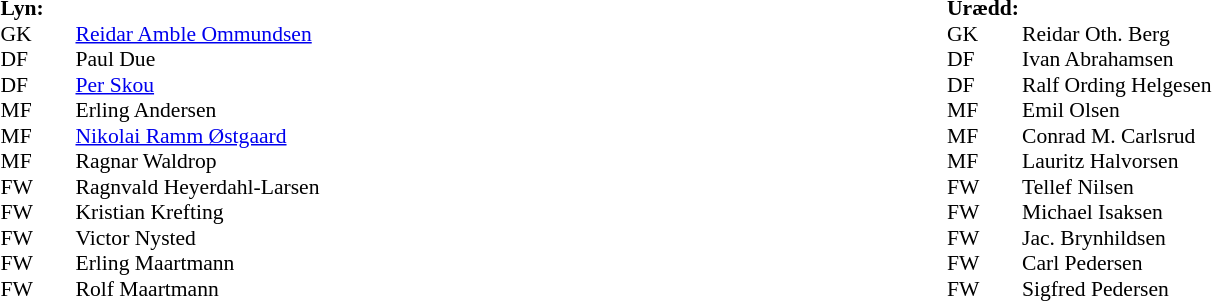<table width=100%>
<tr>
<td valign=top width=50%><br><table style=font-size:90% cellspacing=0 cellpadding=0>
<tr>
<td colspan="4"><strong>Lyn:</strong></td>
</tr>
<tr>
<th width=25></th>
<th width=25></th>
</tr>
<tr>
<td>GK</td>
<td></td>
<td><a href='#'>Reidar Amble Ommundsen</a></td>
</tr>
<tr>
<td>DF</td>
<td></td>
<td>Paul Due</td>
</tr>
<tr>
<td>DF</td>
<td></td>
<td><a href='#'>Per Skou</a></td>
</tr>
<tr>
<td>MF</td>
<td></td>
<td>Erling Andersen</td>
</tr>
<tr>
<td>MF</td>
<td></td>
<td><a href='#'>Nikolai Ramm Østgaard</a></td>
</tr>
<tr>
<td>MF</td>
<td></td>
<td>Ragnar Waldrop</td>
</tr>
<tr>
<td>FW</td>
<td></td>
<td>Ragnvald Heyerdahl-Larsen</td>
</tr>
<tr>
<td>FW</td>
<td></td>
<td>Kristian Krefting</td>
</tr>
<tr>
<td>FW</td>
<td></td>
<td>Victor Nysted</td>
</tr>
<tr>
<td>FW</td>
<td></td>
<td>Erling Maartmann</td>
</tr>
<tr>
<td>FW</td>
<td></td>
<td>Rolf Maartmann</td>
</tr>
</table>
</td>
<td valign="top" width="50%"><br><table style=font-size:90% cellspacing=0 cellpadding=0>
<tr>
<td colspan="4"><strong>Urædd:</strong></td>
</tr>
<tr>
<th width=25></th>
<th width=25></th>
</tr>
<tr>
<td>GK</td>
<td></td>
<td>Reidar Oth. Berg</td>
</tr>
<tr>
<td>DF</td>
<td></td>
<td>Ivan Abrahamsen</td>
</tr>
<tr>
<td>DF</td>
<td></td>
<td>Ralf Ording Helgesen</td>
</tr>
<tr>
<td>MF</td>
<td></td>
<td>Emil Olsen</td>
</tr>
<tr>
<td>MF</td>
<td></td>
<td>Conrad M. Carlsrud</td>
</tr>
<tr>
<td>MF</td>
<td></td>
<td>Lauritz Halvorsen</td>
</tr>
<tr>
<td>FW</td>
<td></td>
<td>Tellef Nilsen</td>
</tr>
<tr>
<td>FW</td>
<td></td>
<td>Michael Isaksen</td>
</tr>
<tr>
<td>FW</td>
<td></td>
<td>Jac. Brynhildsen</td>
</tr>
<tr>
<td>FW</td>
<td></td>
<td>Carl Pedersen</td>
</tr>
<tr>
<td>FW</td>
<td></td>
<td>Sigfred Pedersen</td>
</tr>
</table>
</td>
</tr>
</table>
